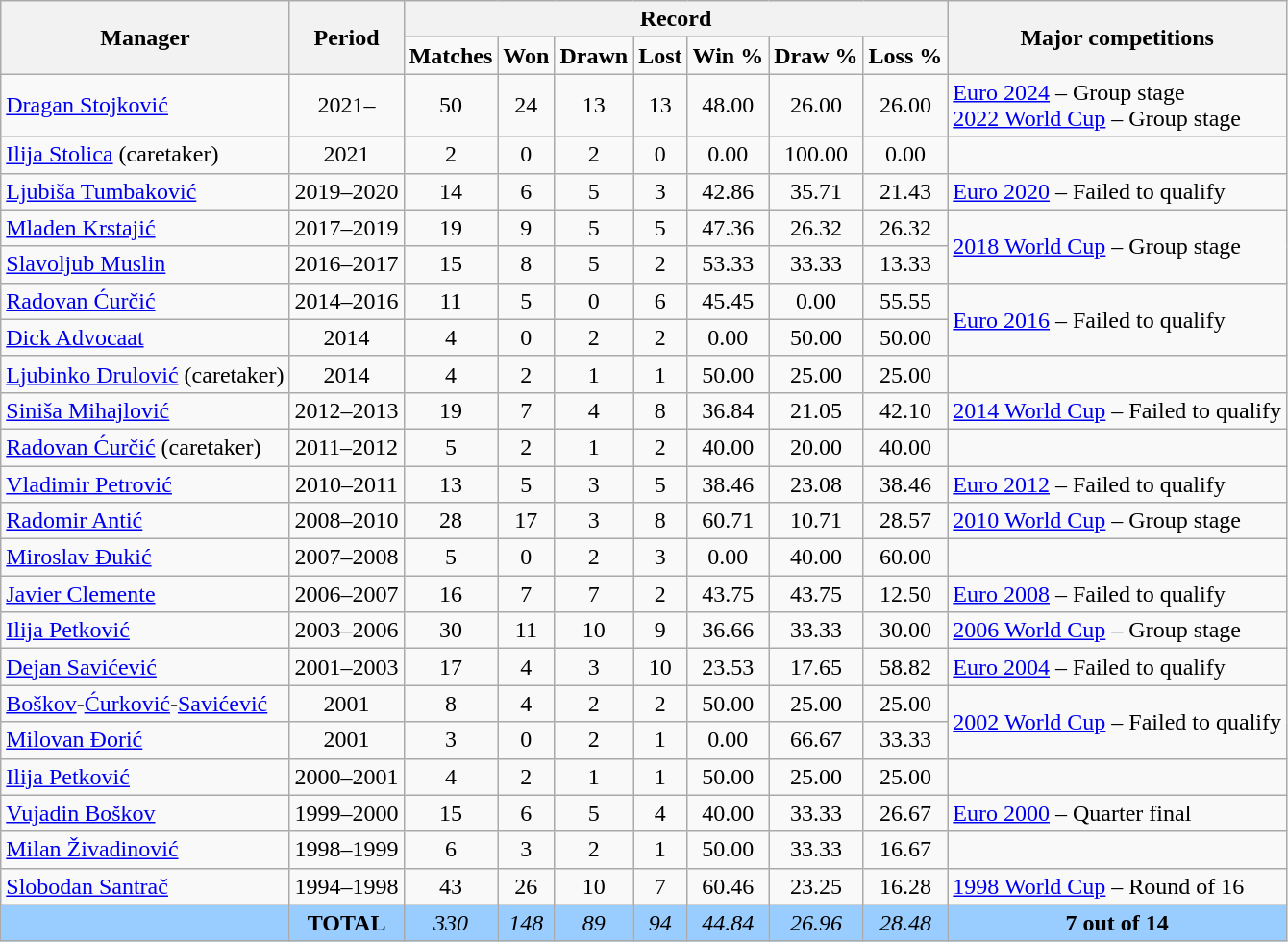<table class="wikitable" style="text-align: center">
<tr>
<th rowspan="2">Manager</th>
<th rowspan="2">Period</th>
<th colspan="7">Record</th>
<th rowspan="2">Major competitions</th>
</tr>
<tr>
<td><strong>Matches</strong></td>
<td><strong>Won</strong></td>
<td><strong>Drawn</strong></td>
<td><strong>Lost</strong></td>
<td><strong>Win %</strong></td>
<td><strong>Draw %</strong></td>
<td><strong>Loss %</strong></td>
</tr>
<tr>
<td align=left> <a href='#'>Dragan Stojković</a></td>
<td>2021–</td>
<td>50</td>
<td>24</td>
<td>13</td>
<td>13</td>
<td>48.00</td>
<td>26.00</td>
<td>26.00</td>
<td align="left"> <a href='#'>Euro 2024</a> – Group stage<br> <a href='#'>2022 World Cup</a> – Group stage</td>
</tr>
<tr>
<td align=left> <a href='#'>Ilija Stolica</a> (caretaker)</td>
<td>2021</td>
<td>2</td>
<td>0</td>
<td>2</td>
<td>0</td>
<td>0.00</td>
<td>100.00</td>
<td>0.00</td>
<td></td>
</tr>
<tr>
<td align=left> <a href='#'>Ljubiša Tumbaković</a></td>
<td>2019–2020</td>
<td>14</td>
<td>6</td>
<td>5</td>
<td>3</td>
<td>42.86</td>
<td>35.71</td>
<td>21.43</td>
<td align=left> <a href='#'>Euro 2020</a> – Failed to qualify</td>
</tr>
<tr>
<td align=left> <a href='#'>Mladen Krstajić</a></td>
<td>2017–2019</td>
<td>19</td>
<td>9</td>
<td>5</td>
<td>5</td>
<td>47.36</td>
<td>26.32</td>
<td>26.32</td>
<td align=left rowspan=2> <a href='#'>2018 World Cup</a> – Group stage</td>
</tr>
<tr>
<td align=left> <a href='#'>Slavoljub Muslin</a></td>
<td>2016–2017</td>
<td>15</td>
<td>8</td>
<td>5</td>
<td>2</td>
<td>53.33</td>
<td>33.33</td>
<td>13.33</td>
</tr>
<tr>
<td align=left> <a href='#'>Radovan Ćurčić</a></td>
<td>2014–2016</td>
<td>11</td>
<td>5</td>
<td>0</td>
<td>6</td>
<td>45.45</td>
<td>0.00</td>
<td>55.55</td>
<td align=left rowspan=2> <a href='#'>Euro 2016</a> – Failed to qualify</td>
</tr>
<tr>
<td align=left> <a href='#'>Dick Advocaat</a></td>
<td>2014</td>
<td>4</td>
<td>0</td>
<td>2</td>
<td>2</td>
<td>0.00</td>
<td>50.00</td>
<td>50.00</td>
</tr>
<tr>
<td align=left> <a href='#'>Ljubinko Drulović</a> (caretaker)</td>
<td>2014</td>
<td>4</td>
<td>2</td>
<td>1</td>
<td>1</td>
<td>50.00</td>
<td>25.00</td>
<td>25.00</td>
<td></td>
</tr>
<tr>
<td align=left> <a href='#'>Siniša Mihajlović</a></td>
<td>2012–2013</td>
<td>19</td>
<td>7</td>
<td>4</td>
<td>8</td>
<td>36.84</td>
<td>21.05</td>
<td>42.10</td>
<td align=left> <a href='#'>2014 World Cup</a> – Failed to qualify</td>
</tr>
<tr>
<td align=left> <a href='#'>Radovan Ćurčić</a> (caretaker)</td>
<td>2011–2012</td>
<td>5</td>
<td>2</td>
<td>1</td>
<td>2</td>
<td>40.00</td>
<td>20.00</td>
<td>40.00</td>
<td></td>
</tr>
<tr>
<td align=left> <a href='#'>Vladimir Petrović</a></td>
<td>2010–2011</td>
<td>13</td>
<td>5</td>
<td>3</td>
<td>5</td>
<td>38.46</td>
<td>23.08</td>
<td>38.46</td>
<td align=left> <a href='#'>Euro 2012</a> – Failed to qualify</td>
</tr>
<tr>
<td align=left> <a href='#'>Radomir Antić</a></td>
<td>2008–2010</td>
<td>28</td>
<td>17</td>
<td>3</td>
<td>8</td>
<td>60.71</td>
<td>10.71</td>
<td>28.57</td>
<td align=left> <a href='#'>2010 World Cup</a> – Group stage</td>
</tr>
<tr>
<td align=left> <a href='#'>Miroslav Đukić</a></td>
<td>2007–2008</td>
<td>5</td>
<td>0</td>
<td>2</td>
<td>3</td>
<td>0.00</td>
<td>40.00</td>
<td>60.00</td>
<td></td>
</tr>
<tr>
<td align=left> <a href='#'>Javier Clemente</a></td>
<td>2006–2007</td>
<td>16</td>
<td>7</td>
<td>7</td>
<td>2</td>
<td>43.75</td>
<td>43.75</td>
<td>12.50</td>
<td align=left> <a href='#'>Euro 2008</a> – Failed to qualify</td>
</tr>
<tr>
<td align=left> <a href='#'>Ilija Petković</a></td>
<td>2003–2006</td>
<td>30</td>
<td>11</td>
<td>10</td>
<td>9</td>
<td>36.66</td>
<td>33.33</td>
<td>30.00</td>
<td align=left> <a href='#'>2006 World Cup</a> – Group stage</td>
</tr>
<tr>
<td align=left> <a href='#'>Dejan Savićević</a></td>
<td>2001–2003</td>
<td>17</td>
<td>4</td>
<td>3</td>
<td>10</td>
<td>23.53</td>
<td>17.65</td>
<td>58.82</td>
<td align=left> <a href='#'>Euro 2004</a> – Failed to qualify</td>
</tr>
<tr>
<td align=left> <a href='#'>Boškov</a>-<a href='#'>Ćurković</a>-<a href='#'>Savićević</a></td>
<td align=center>2001</td>
<td>8</td>
<td>4</td>
<td>2</td>
<td>2</td>
<td>50.00</td>
<td>25.00</td>
<td>25.00</td>
<td align=left rowspan=2> <a href='#'>2002 World Cup</a> – Failed to qualify</td>
</tr>
<tr>
<td align=left> <a href='#'>Milovan Đorić</a></td>
<td align=center>2001</td>
<td>3</td>
<td>0</td>
<td>2</td>
<td>1</td>
<td>0.00</td>
<td>66.67</td>
<td>33.33</td>
</tr>
<tr>
<td align=left> <a href='#'>Ilija Petković</a></td>
<td>2000–2001</td>
<td>4</td>
<td>2</td>
<td>1</td>
<td>1</td>
<td>50.00</td>
<td>25.00</td>
<td>25.00</td>
<td></td>
</tr>
<tr>
<td align=left> <a href='#'>Vujadin Boškov</a></td>
<td>1999–2000</td>
<td>15</td>
<td>6</td>
<td>5</td>
<td>4</td>
<td>40.00</td>
<td>33.33</td>
<td>26.67</td>
<td align="left"> <a href='#'>Euro 2000</a> – Quarter final</td>
</tr>
<tr>
<td align=left> <a href='#'>Milan Živadinović</a></td>
<td>1998–1999</td>
<td>6</td>
<td>3</td>
<td>2</td>
<td>1</td>
<td>50.00</td>
<td>33.33</td>
<td>16.67</td>
<td></td>
</tr>
<tr>
<td align=left> <a href='#'>Slobodan Santrač</a></td>
<td>1994–1998</td>
<td>43</td>
<td>26</td>
<td>10</td>
<td>7</td>
<td>60.46</td>
<td>23.25</td>
<td>16.28</td>
<td align=left> <a href='#'>1998 World Cup</a> – Round of 16</td>
</tr>
<tr style="background:#9acdff;">
<td align=left></td>
<td><strong>TOTAL</strong></td>
<td><em>330</em></td>
<td><em>148</em></td>
<td><em>89</em></td>
<td><em>94</em></td>
<td><em>44.84</em></td>
<td><em>26.96</em></td>
<td><em>28.48</em></td>
<td><strong>7 out of 14</strong></td>
</tr>
</table>
